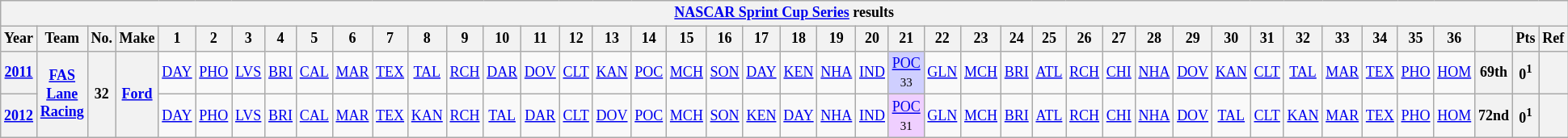<table class="wikitable" style="text-align:center; font-size:75%">
<tr>
<th colspan=43><a href='#'>NASCAR Sprint Cup Series</a> results</th>
</tr>
<tr>
<th>Year</th>
<th>Team</th>
<th>No.</th>
<th>Make</th>
<th>1</th>
<th>2</th>
<th>3</th>
<th>4</th>
<th>5</th>
<th>6</th>
<th>7</th>
<th>8</th>
<th>9</th>
<th>10</th>
<th>11</th>
<th>12</th>
<th>13</th>
<th>14</th>
<th>15</th>
<th>16</th>
<th>17</th>
<th>18</th>
<th>19</th>
<th>20</th>
<th>21</th>
<th>22</th>
<th>23</th>
<th>24</th>
<th>25</th>
<th>26</th>
<th>27</th>
<th>28</th>
<th>29</th>
<th>30</th>
<th>31</th>
<th>32</th>
<th>33</th>
<th>34</th>
<th>35</th>
<th>36</th>
<th></th>
<th>Pts</th>
<th>Ref</th>
</tr>
<tr>
<th><a href='#'>2011</a></th>
<th rowspan=2><a href='#'>FAS Lane Racing</a></th>
<th rowspan=2>32</th>
<th rowspan=2><a href='#'>Ford</a></th>
<td><a href='#'>DAY</a></td>
<td><a href='#'>PHO</a></td>
<td><a href='#'>LVS</a></td>
<td><a href='#'>BRI</a></td>
<td><a href='#'>CAL</a></td>
<td><a href='#'>MAR</a></td>
<td><a href='#'>TEX</a></td>
<td><a href='#'>TAL</a></td>
<td><a href='#'>RCH</a></td>
<td><a href='#'>DAR</a></td>
<td><a href='#'>DOV</a></td>
<td><a href='#'>CLT</a></td>
<td><a href='#'>KAN</a></td>
<td><a href='#'>POC</a></td>
<td><a href='#'>MCH</a></td>
<td><a href='#'>SON</a></td>
<td><a href='#'>DAY</a></td>
<td><a href='#'>KEN</a></td>
<td><a href='#'>NHA</a></td>
<td><a href='#'>IND</a></td>
<td style="background:#CFCFFF;"><a href='#'>POC</a><br><small>33</small></td>
<td><a href='#'>GLN</a></td>
<td><a href='#'>MCH</a></td>
<td><a href='#'>BRI</a></td>
<td><a href='#'>ATL</a></td>
<td><a href='#'>RCH</a></td>
<td><a href='#'>CHI</a></td>
<td><a href='#'>NHA</a></td>
<td><a href='#'>DOV</a></td>
<td><a href='#'>KAN</a></td>
<td><a href='#'>CLT</a></td>
<td><a href='#'>TAL</a></td>
<td><a href='#'>MAR</a></td>
<td><a href='#'>TEX</a></td>
<td><a href='#'>PHO</a></td>
<td><a href='#'>HOM</a></td>
<th>69th</th>
<th>0<sup>1</sup></th>
<th></th>
</tr>
<tr>
<th><a href='#'>2012</a></th>
<td><a href='#'>DAY</a></td>
<td><a href='#'>PHO</a></td>
<td><a href='#'>LVS</a></td>
<td><a href='#'>BRI</a></td>
<td><a href='#'>CAL</a></td>
<td><a href='#'>MAR</a></td>
<td><a href='#'>TEX</a></td>
<td><a href='#'>KAN</a></td>
<td><a href='#'>RCH</a></td>
<td><a href='#'>TAL</a></td>
<td><a href='#'>DAR</a></td>
<td><a href='#'>CLT</a></td>
<td><a href='#'>DOV</a></td>
<td><a href='#'>POC</a></td>
<td><a href='#'>MCH</a></td>
<td><a href='#'>SON</a></td>
<td><a href='#'>KEN</a></td>
<td><a href='#'>DAY</a></td>
<td><a href='#'>NHA</a></td>
<td><a href='#'>IND</a></td>
<td style="background:#EFCFFF;"><a href='#'>POC</a><br><small>31</small></td>
<td><a href='#'>GLN</a></td>
<td><a href='#'>MCH</a></td>
<td><a href='#'>BRI</a></td>
<td><a href='#'>ATL</a></td>
<td><a href='#'>RCH</a></td>
<td><a href='#'>CHI</a></td>
<td><a href='#'>NHA</a></td>
<td><a href='#'>DOV</a></td>
<td><a href='#'>TAL</a></td>
<td><a href='#'>CLT</a></td>
<td><a href='#'>KAN</a></td>
<td><a href='#'>MAR</a></td>
<td><a href='#'>TEX</a></td>
<td><a href='#'>PHO</a></td>
<td><a href='#'>HOM</a></td>
<th>72nd</th>
<th>0<sup>1</sup></th>
<th></th>
</tr>
</table>
